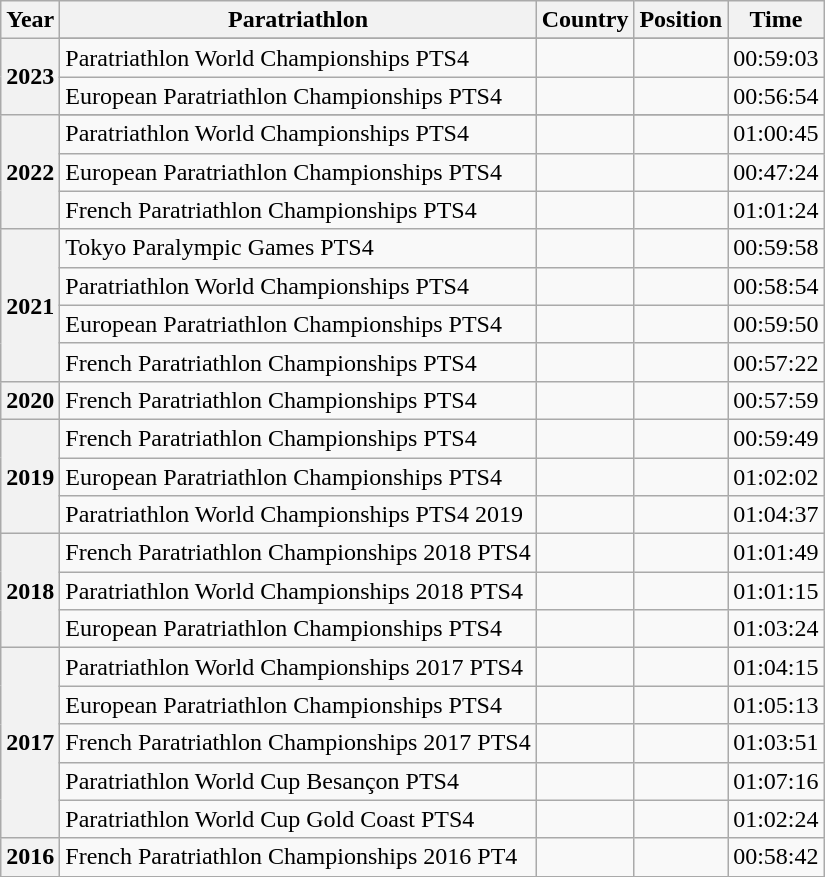<table class="wikitable ">
<tr>
<th scope=col>Year</th>
<th scope=col>Paratriathlon</th>
<th Scope=col>Country</th>
<th Scope=col>Position</th>
<th scope=col>Time</th>
</tr>
<tr>
<th scope=row;  rowspan=3>2023</th>
</tr>
<tr>
<td>Paratriathlon World Championships PTS4</td>
<td></td>
<td align="center"></td>
<td>00:59:03</td>
</tr>
<tr>
<td>European Paratriathlon Championships PTS4</td>
<td></td>
<td align="center"></td>
<td>00:56:54</td>
</tr>
<tr>
<th scope=row;  rowspan=4>2022</th>
</tr>
<tr>
<td>Paratriathlon World Championships PTS4</td>
<td></td>
<td align="center"></td>
<td>01:00:45</td>
</tr>
<tr>
<td>European Paratriathlon Championships PTS4</td>
<td></td>
<td align="center"></td>
<td>00:47:24</td>
</tr>
<tr>
<td>French Paratriathlon Championships PTS4</td>
<td></td>
<td align="center"></td>
<td>01:01:24</td>
</tr>
<tr>
<th scope=row;  rowspan=4>2021</th>
<td>Tokyo Paralympic Games PTS4</td>
<td></td>
<td align=center></td>
<td>00:59:58</td>
</tr>
<tr>
<td>Paratriathlon World Championships PTS4</td>
<td></td>
<td align="center"></td>
<td>00:58:54</td>
</tr>
<tr>
<td>European Paratriathlon Championships PTS4</td>
<td></td>
<td align="center"></td>
<td>00:59:50</td>
</tr>
<tr>
<td>French Paratriathlon Championships PTS4</td>
<td></td>
<td align="center"></td>
<td>00:57:22</td>
</tr>
<tr>
<th>2020</th>
<td>French Paratriathlon Championships PTS4</td>
<td></td>
<td align="center"></td>
<td>00:57:59</td>
</tr>
<tr>
<th rowspan="3" scope="row;">2019</th>
<td>French Paratriathlon Championships PTS4</td>
<td></td>
<td align="center"></td>
<td>00:59:49</td>
</tr>
<tr>
<td>European Paratriathlon Championships PTS4</td>
<td></td>
<td align="center"></td>
<td>01:02:02</td>
</tr>
<tr>
<td>Paratriathlon World Championships PTS4 2019</td>
<td></td>
<td align="center"></td>
<td>01:04:37</td>
</tr>
<tr>
<th scope=row;  rowspan="3">2018</th>
<td>French Paratriathlon Championships 2018 PTS4</td>
<td></td>
<td align="center"></td>
<td>01:01:49</td>
</tr>
<tr>
<td>Paratriathlon World Championships 2018 PTS4</td>
<td></td>
<td align="center"></td>
<td>01:01:15</td>
</tr>
<tr>
<td>European Paratriathlon Championships PTS4</td>
<td></td>
<td align="center"></td>
<td>01:03:24</td>
</tr>
<tr>
<th scope=row; align=center rowspan=5>2017</th>
<td>Paratriathlon World Championships 2017 PTS4</td>
<td></td>
<td align=center></td>
<td>01:04:15</td>
</tr>
<tr>
<td>European Paratriathlon Championships PTS4</td>
<td></td>
<td align=center></td>
<td>01:05:13</td>
</tr>
<tr>
<td>French Paratriathlon Championships 2017 PTS4</td>
<td></td>
<td align=center></td>
<td>01:03:51</td>
</tr>
<tr>
<td>Paratriathlon World Cup Besançon PTS4</td>
<td></td>
<td align=center></td>
<td>01:07:16</td>
</tr>
<tr>
<td>Paratriathlon World Cup Gold Coast PTS4</td>
<td></td>
<td align=center></td>
<td>01:02:24</td>
</tr>
<tr>
<th scope=row; align=center rowspan=>2016</th>
<td>French Paratriathlon Championships 2016 PT4</td>
<td></td>
<td align=center></td>
<td>00:58:42</td>
</tr>
<tr>
</tr>
</table>
